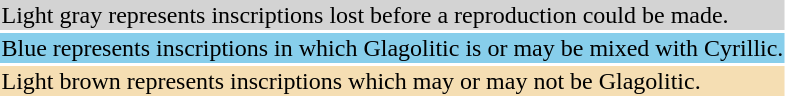<table style="background:transparent">
<tr>
<td bgcolor="LightGray">Light gray represents inscriptions lost before a reproduction could be made.</td>
<td></td>
</tr>
<tr>
<td bgcolor="SkyBlue">Blue represents inscriptions in which Glagolitic is or may be mixed with Cyrillic.</td>
<td></td>
</tr>
<tr>
<td bgcolor="Wheat">Light brown represents inscriptions which may or may not be Glagolitic.</td>
<td></td>
</tr>
<tr>
</tr>
</table>
